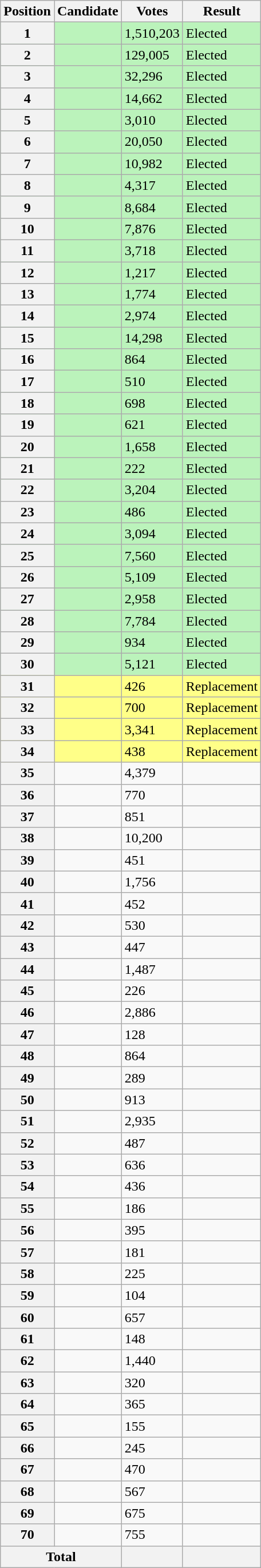<table class="wikitable sortable col3right">
<tr>
<th scope="col">Position</th>
<th scope="col">Candidate</th>
<th scope="col">Votes</th>
<th scope="col">Result</th>
</tr>
<tr bgcolor=bbf3bb>
<th scope="row">1</th>
<td></td>
<td>1,510,203</td>
<td>Elected</td>
</tr>
<tr bgcolor=bbf3bb>
<th scope="row">2</th>
<td></td>
<td>129,005</td>
<td>Elected</td>
</tr>
<tr bgcolor=bbf3bb>
<th scope="row">3</th>
<td></td>
<td>32,296</td>
<td>Elected</td>
</tr>
<tr bgcolor=bbf3bb>
<th scope="row">4</th>
<td></td>
<td>14,662</td>
<td>Elected</td>
</tr>
<tr bgcolor=bbf3bb>
<th scope="row">5</th>
<td></td>
<td>3,010</td>
<td>Elected</td>
</tr>
<tr bgcolor=bbf3bb>
<th scope="row">6</th>
<td></td>
<td>20,050</td>
<td>Elected</td>
</tr>
<tr bgcolor=bbf3bb>
<th scope="row">7</th>
<td></td>
<td>10,982</td>
<td>Elected</td>
</tr>
<tr bgcolor=bbf3bb>
<th scope="row">8</th>
<td></td>
<td>4,317</td>
<td>Elected</td>
</tr>
<tr bgcolor=bbf3bb>
<th scope="row">9</th>
<td></td>
<td>8,684</td>
<td>Elected</td>
</tr>
<tr bgcolor=bbf3bb>
<th scope="row">10</th>
<td></td>
<td>7,876</td>
<td>Elected</td>
</tr>
<tr bgcolor=bbf3bb>
<th scope="row">11</th>
<td></td>
<td>3,718</td>
<td>Elected</td>
</tr>
<tr bgcolor=bbf3bb>
<th scope="row">12</th>
<td></td>
<td>1,217</td>
<td>Elected</td>
</tr>
<tr bgcolor=bbf3bb>
<th scope="row">13</th>
<td></td>
<td>1,774</td>
<td>Elected</td>
</tr>
<tr bgcolor=bbf3bb>
<th scope="row">14</th>
<td></td>
<td>2,974</td>
<td>Elected</td>
</tr>
<tr bgcolor=bbf3bb>
<th scope="row">15</th>
<td></td>
<td>14,298</td>
<td>Elected</td>
</tr>
<tr bgcolor=bbf3bb>
<th scope="row">16</th>
<td></td>
<td>864</td>
<td>Elected</td>
</tr>
<tr bgcolor=bbf3bb>
<th scope="row">17</th>
<td></td>
<td>510</td>
<td>Elected</td>
</tr>
<tr bgcolor=bbf3bb>
<th scope="row">18</th>
<td></td>
<td>698</td>
<td>Elected</td>
</tr>
<tr bgcolor=bbf3bb>
<th scope="row">19</th>
<td></td>
<td>621</td>
<td>Elected</td>
</tr>
<tr bgcolor=bbf3bb>
<th scope="row">20</th>
<td></td>
<td>1,658</td>
<td>Elected</td>
</tr>
<tr bgcolor=bbf3bb>
<th scope="row">21</th>
<td></td>
<td>222</td>
<td>Elected</td>
</tr>
<tr bgcolor=bbf3bb>
<th scope="row">22</th>
<td></td>
<td>3,204</td>
<td>Elected</td>
</tr>
<tr bgcolor=bbf3bb>
<th scope="row">23</th>
<td></td>
<td>486</td>
<td>Elected</td>
</tr>
<tr bgcolor=bbf3bb>
<th scope="row">24</th>
<td></td>
<td>3,094</td>
<td>Elected</td>
</tr>
<tr bgcolor=bbf3bb>
<th scope="row">25</th>
<td></td>
<td>7,560</td>
<td>Elected</td>
</tr>
<tr bgcolor=bbf3bb>
<th scope="row">26</th>
<td></td>
<td>5,109</td>
<td>Elected</td>
</tr>
<tr bgcolor=bbf3bb>
<th scope="row">27</th>
<td></td>
<td>2,958</td>
<td>Elected</td>
</tr>
<tr bgcolor=bbf3bb>
<th scope="row">28</th>
<td></td>
<td>7,784</td>
<td>Elected</td>
</tr>
<tr bgcolor=bbf3bb>
<th scope="row">29</th>
<td></td>
<td>934</td>
<td>Elected</td>
</tr>
<tr bgcolor=bbf3bb>
<th scope="row">30</th>
<td></td>
<td>5,121</td>
<td>Elected</td>
</tr>
<tr bgcolor=#FF8>
<th scope="row">31</th>
<td></td>
<td>426</td>
<td>Replacement</td>
</tr>
<tr bgcolor=#FF8>
<th scope="row">32</th>
<td></td>
<td>700</td>
<td>Replacement</td>
</tr>
<tr bgcolor=#FF8>
<th scope="row">33</th>
<td></td>
<td>3,341</td>
<td>Replacement</td>
</tr>
<tr bgcolor=#FF8>
<th scope="row">34</th>
<td></td>
<td>438</td>
<td>Replacement</td>
</tr>
<tr>
<th scope="row">35</th>
<td></td>
<td>4,379</td>
<td></td>
</tr>
<tr>
<th scope="row">36</th>
<td></td>
<td>770</td>
<td></td>
</tr>
<tr>
<th scope="row">37</th>
<td></td>
<td>851</td>
<td></td>
</tr>
<tr>
<th scope="row">38</th>
<td></td>
<td>10,200</td>
<td></td>
</tr>
<tr>
<th scope="row">39</th>
<td></td>
<td>451</td>
<td></td>
</tr>
<tr>
<th scope="row">40</th>
<td></td>
<td>1,756</td>
<td></td>
</tr>
<tr>
<th scope="row">41</th>
<td></td>
<td>452</td>
<td></td>
</tr>
<tr>
<th scope="row">42</th>
<td></td>
<td>530</td>
<td></td>
</tr>
<tr>
<th scope="row">43</th>
<td></td>
<td>447</td>
<td></td>
</tr>
<tr>
<th scope="row">44</th>
<td></td>
<td>1,487</td>
<td></td>
</tr>
<tr>
<th scope="row">45</th>
<td></td>
<td>226</td>
<td></td>
</tr>
<tr>
<th scope="row">46</th>
<td></td>
<td>2,886</td>
<td></td>
</tr>
<tr>
<th scope="row">47</th>
<td></td>
<td>128</td>
<td></td>
</tr>
<tr>
<th scope="row">48</th>
<td></td>
<td>864</td>
<td></td>
</tr>
<tr>
<th scope="row">49</th>
<td></td>
<td>289</td>
<td></td>
</tr>
<tr>
<th scope="row">50</th>
<td></td>
<td>913</td>
<td></td>
</tr>
<tr>
<th scope="row">51</th>
<td></td>
<td>2,935</td>
<td></td>
</tr>
<tr>
<th scope="row">52</th>
<td></td>
<td>487</td>
<td></td>
</tr>
<tr>
<th scope="row">53</th>
<td></td>
<td>636</td>
<td></td>
</tr>
<tr>
<th scope="row">54</th>
<td></td>
<td>436</td>
<td></td>
</tr>
<tr>
<th scope="row">55</th>
<td></td>
<td>186</td>
<td></td>
</tr>
<tr>
<th scope="row">56</th>
<td></td>
<td>395</td>
<td></td>
</tr>
<tr>
<th scope="row">57</th>
<td></td>
<td>181</td>
<td></td>
</tr>
<tr>
<th scope="row">58</th>
<td></td>
<td>225</td>
<td></td>
</tr>
<tr>
<th scope="row">59</th>
<td></td>
<td>104</td>
<td></td>
</tr>
<tr>
<th scope="row">60</th>
<td></td>
<td>657</td>
<td></td>
</tr>
<tr>
<th scope="row">61</th>
<td></td>
<td>148</td>
<td></td>
</tr>
<tr>
<th scope="row">62</th>
<td></td>
<td>1,440</td>
<td></td>
</tr>
<tr>
<th scope="row">63</th>
<td></td>
<td>320</td>
<td></td>
</tr>
<tr>
<th scope="row">64</th>
<td></td>
<td>365</td>
<td></td>
</tr>
<tr>
<th scope="row">65</th>
<td></td>
<td>155</td>
<td></td>
</tr>
<tr>
<th scope="row">66</th>
<td></td>
<td>245</td>
<td></td>
</tr>
<tr>
<th scope="row">67</th>
<td></td>
<td>470</td>
<td></td>
</tr>
<tr>
<th scope="row">68</th>
<td></td>
<td>567</td>
<td></td>
</tr>
<tr>
<th scope="row">69</th>
<td></td>
<td>675</td>
<td></td>
</tr>
<tr>
<th scope="row">70</th>
<td></td>
<td>755</td>
<td></td>
</tr>
<tr class="sortbottom">
<th scope="row" colspan="2">Total</th>
<th></th>
<th></th>
</tr>
</table>
